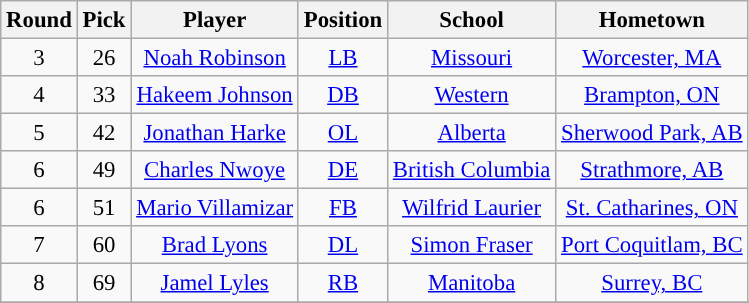<table class="wikitable" style="font-size: 95%;">
<tr>
<th scope="col">Round</th>
<th scope="col">Pick</th>
<th scope="col">Player</th>
<th scope="col">Position</th>
<th scope="col">School</th>
<th scope="col">Hometown</th>
</tr>
<tr align="center">
<td align=center>3</td>
<td>26</td>
<td><a href='#'>Noah Robinson</a></td>
<td><a href='#'>LB</a></td>
<td><a href='#'>Missouri</a></td>
<td><a href='#'>Worcester, MA</a></td>
</tr>
<tr align="center">
<td align=center>4</td>
<td>33</td>
<td><a href='#'>Hakeem Johnson</a></td>
<td><a href='#'>DB</a></td>
<td><a href='#'>Western</a></td>
<td><a href='#'>Brampton, ON</a></td>
</tr>
<tr align="center">
<td align=center>5</td>
<td>42</td>
<td><a href='#'>Jonathan Harke</a></td>
<td><a href='#'>OL</a></td>
<td><a href='#'>Alberta</a></td>
<td><a href='#'>Sherwood Park, AB</a></td>
</tr>
<tr align="center">
<td align=center>6</td>
<td>49</td>
<td><a href='#'>Charles Nwoye</a></td>
<td><a href='#'>DE</a></td>
<td><a href='#'>British Columbia</a></td>
<td><a href='#'>Strathmore, AB</a></td>
</tr>
<tr align="center">
<td align=center>6</td>
<td>51</td>
<td><a href='#'>Mario Villamizar</a></td>
<td><a href='#'>FB</a></td>
<td><a href='#'>Wilfrid Laurier</a></td>
<td><a href='#'>St. Catharines, ON</a></td>
</tr>
<tr align="center">
<td align=center>7</td>
<td>60</td>
<td><a href='#'>Brad Lyons</a></td>
<td><a href='#'>DL</a></td>
<td><a href='#'>Simon Fraser</a></td>
<td><a href='#'>Port Coquitlam, BC</a></td>
</tr>
<tr align="center">
<td align=center>8</td>
<td>69</td>
<td><a href='#'>Jamel Lyles</a></td>
<td><a href='#'>RB</a></td>
<td><a href='#'>Manitoba</a></td>
<td><a href='#'>Surrey, BC</a></td>
</tr>
<tr>
</tr>
</table>
